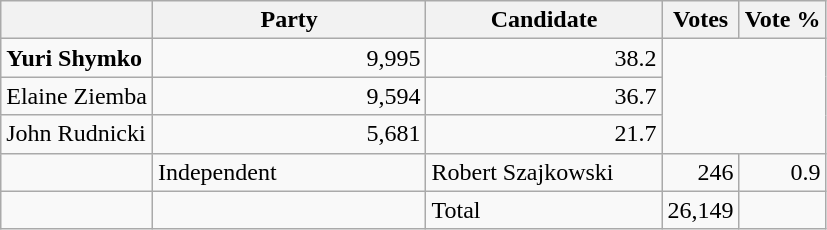<table class="wikitable">
<tr>
<th></th>
<th scope="col" width="175">Party</th>
<th scope="col" width="150">Candidate</th>
<th>Votes</th>
<th>Vote %</th>
</tr>
<tr>
<td><strong>Yuri Shymko</strong></td>
<td align=right>9,995</td>
<td align=right>38.2</td>
</tr>
<tr |>
<td>Elaine Ziemba</td>
<td align=right>9,594</td>
<td align=right>36.7</td>
</tr>
<tr |>
<td>John Rudnicki</td>
<td align=right>5,681</td>
<td align=right>21.7<br></td>
</tr>
<tr |>
<td>   </td>
<td>Independent</td>
<td>Robert Szajkowski</td>
<td align=right>246</td>
<td align=right>0.9<br></td>
</tr>
<tr |>
<td></td>
<td></td>
<td>Total</td>
<td align=right>26,149</td>
<td></td>
</tr>
</table>
